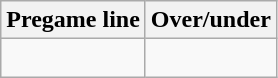<table class="wikitable">
<tr align="center">
<th style=>Pregame line</th>
<th style=>Over/under</th>
</tr>
<tr align="center">
<td> </td>
<td> </td>
</tr>
</table>
